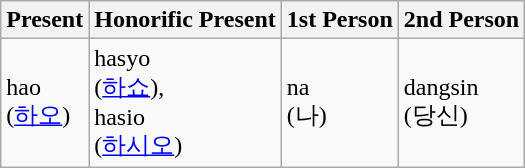<table class="wikitable">
<tr>
<th>Present</th>
<th>Honorific Present</th>
<th>1st Person</th>
<th>2nd Person</th>
</tr>
<tr>
<td>hao<br>(<a href='#'>하오</a>)</td>
<td>hasyo<br>(<a href='#'>하쇼</a>),<br>hasio<br>(<a href='#'>하시오</a>)</td>
<td>na<br>(나)</td>
<td>dangsin<br>(당신)</td>
</tr>
</table>
